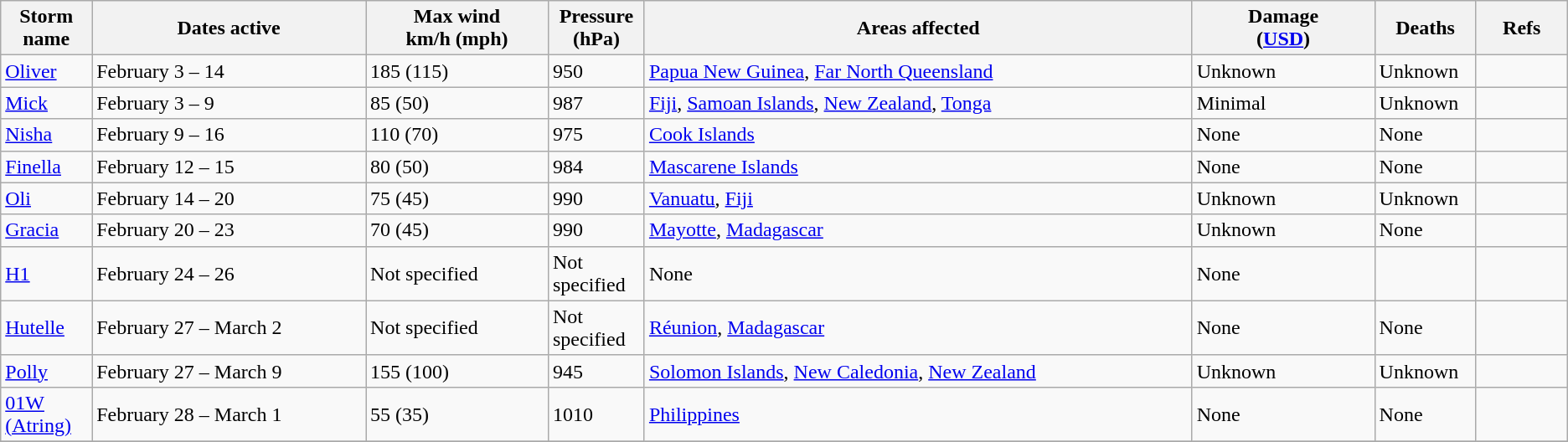<table class="wikitable sortable">
<tr>
<th width="5%">Storm name</th>
<th width="15%">Dates active</th>
<th width="10%">Max wind<br>km/h (mph)</th>
<th width="5%">Pressure<br>(hPa)</th>
<th width="30%">Areas affected</th>
<th width="10%">Damage<br>(<a href='#'>USD</a>)</th>
<th width="5%">Deaths</th>
<th width="5%">Refs</th>
</tr>
<tr>
<td><a href='#'>Oliver</a></td>
<td>February 3 – 14</td>
<td>185 (115)</td>
<td>950</td>
<td><a href='#'>Papua New Guinea</a>, <a href='#'>Far North Queensland</a></td>
<td>Unknown</td>
<td>Unknown</td>
<td></td>
</tr>
<tr>
<td><a href='#'>Mick</a></td>
<td>February 3 – 9</td>
<td>85 (50)</td>
<td>987</td>
<td><a href='#'>Fiji</a>, <a href='#'>Samoan Islands</a>, <a href='#'>New Zealand</a>, <a href='#'>Tonga</a></td>
<td>Minimal</td>
<td>Unknown</td>
<td></td>
</tr>
<tr>
<td><a href='#'>Nisha</a></td>
<td>February 9 – 16</td>
<td>110 (70)</td>
<td>975</td>
<td><a href='#'>Cook Islands</a></td>
<td>None</td>
<td>None</td>
<td></td>
</tr>
<tr>
<td><a href='#'>Finella</a></td>
<td>February 12 – 15</td>
<td>80 (50)</td>
<td>984</td>
<td><a href='#'>Mascarene Islands</a></td>
<td>None</td>
<td>None</td>
<td></td>
</tr>
<tr>
<td><a href='#'>Oli</a></td>
<td>February 14 – 20</td>
<td>75 (45)</td>
<td>990</td>
<td><a href='#'>Vanuatu</a>, <a href='#'>Fiji</a></td>
<td>Unknown</td>
<td>Unknown</td>
<td></td>
</tr>
<tr>
<td><a href='#'>Gracia</a></td>
<td>February 20 – 23</td>
<td>70 (45)</td>
<td>990</td>
<td><a href='#'>Mayotte</a>, <a href='#'>Madagascar</a></td>
<td>Unknown</td>
<td>None</td>
<td></td>
</tr>
<tr>
<td><a href='#'>H1</a></td>
<td>February 24 – 26</td>
<td>Not specified</td>
<td>Not specified</td>
<td>None</td>
<td>None</td>
<td></td>
</tr>
<tr>
<td><a href='#'>Hutelle</a></td>
<td>February 27 – March 2</td>
<td>Not specified</td>
<td>Not specified</td>
<td><a href='#'>Réunion</a>, <a href='#'>Madagascar</a></td>
<td>None</td>
<td>None</td>
<td></td>
</tr>
<tr>
<td><a href='#'>Polly</a></td>
<td>February 27 – March 9</td>
<td>155 (100)</td>
<td>945</td>
<td><a href='#'>Solomon Islands</a>, <a href='#'>New Caledonia</a>, <a href='#'>New Zealand</a></td>
<td>Unknown</td>
<td>Unknown</td>
<td></td>
</tr>
<tr>
<td><a href='#'>01W (Atring)</a></td>
<td>February 28 – March 1</td>
<td>55 (35)</td>
<td>1010</td>
<td><a href='#'>Philippines</a></td>
<td>None</td>
<td>None</td>
<td></td>
</tr>
<tr>
</tr>
</table>
